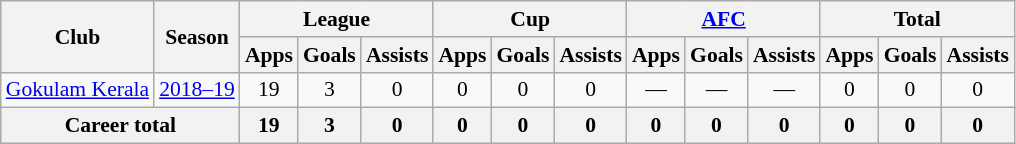<table class="wikitable" style="font-size:90%; text-align:center;">
<tr>
<th rowspan="2">Club</th>
<th rowspan="2">Season</th>
<th colspan="3">League</th>
<th colspan="3">Cup</th>
<th colspan="3"><a href='#'>AFC</a></th>
<th colspan="3">Total</th>
</tr>
<tr>
<th>Apps</th>
<th>Goals</th>
<th>Assists</th>
<th>Apps</th>
<th>Goals</th>
<th>Assists</th>
<th>Apps</th>
<th>Goals</th>
<th>Assists</th>
<th>Apps</th>
<th>Goals</th>
<th>Assists</th>
</tr>
<tr>
<td rowspan="1"><a href='#'>Gokulam Kerala</a></td>
<td><a href='#'>2018–19</a></td>
<td>19</td>
<td>3</td>
<td>0</td>
<td>0</td>
<td>0</td>
<td>0</td>
<td>—</td>
<td>—</td>
<td>—</td>
<td>0</td>
<td>0</td>
<td>0</td>
</tr>
<tr>
<th colspan="2">Career total</th>
<th>19</th>
<th>3</th>
<th>0</th>
<th>0</th>
<th>0</th>
<th>0</th>
<th>0</th>
<th>0</th>
<th>0</th>
<th>0</th>
<th>0</th>
<th>0</th>
</tr>
</table>
